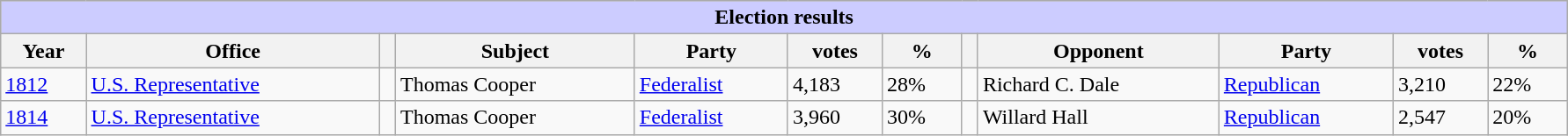<table class=wikitable style="width: 94%" style="text-align: center;" align="center">
<tr bgcolor=#cccccc>
<th colspan=12 style="background: #ccccff;">Election results</th>
</tr>
<tr>
<th>Year</th>
<th>Office</th>
<th></th>
<th>Subject</th>
<th>Party</th>
<th>votes</th>
<th>%</th>
<th></th>
<th>Opponent</th>
<th>Party</th>
<th>votes</th>
<th>%</th>
</tr>
<tr>
<td><a href='#'>1812</a></td>
<td><a href='#'>U.S. Representative</a></td>
<td></td>
<td>Thomas Cooper</td>
<td><a href='#'>Federalist</a></td>
<td>4,183</td>
<td>28%</td>
<td></td>
<td>Richard C. Dale</td>
<td><a href='#'>Republican</a></td>
<td>3,210</td>
<td>22%</td>
</tr>
<tr>
<td><a href='#'>1814</a></td>
<td><a href='#'>U.S. Representative</a></td>
<td></td>
<td>Thomas Cooper</td>
<td><a href='#'>Federalist</a></td>
<td>3,960</td>
<td>30%</td>
<td></td>
<td>Willard Hall</td>
<td><a href='#'>Republican</a></td>
<td>2,547</td>
<td>20%</td>
</tr>
</table>
